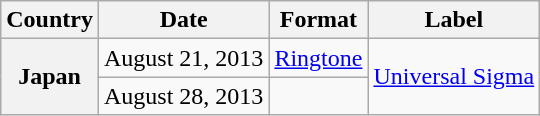<table class="wikitable plainrowheaders">
<tr>
<th scope="col">Country</th>
<th>Date</th>
<th>Format</th>
<th>Label</th>
</tr>
<tr>
<th scope="row" rowspan="2">Japan</th>
<td>August 21, 2013</td>
<td><a href='#'>Ringtone</a></td>
<td rowspan="2"><a href='#'>Universal Sigma</a></td>
</tr>
<tr>
<td>August 28, 2013</td>
<td></td>
</tr>
</table>
